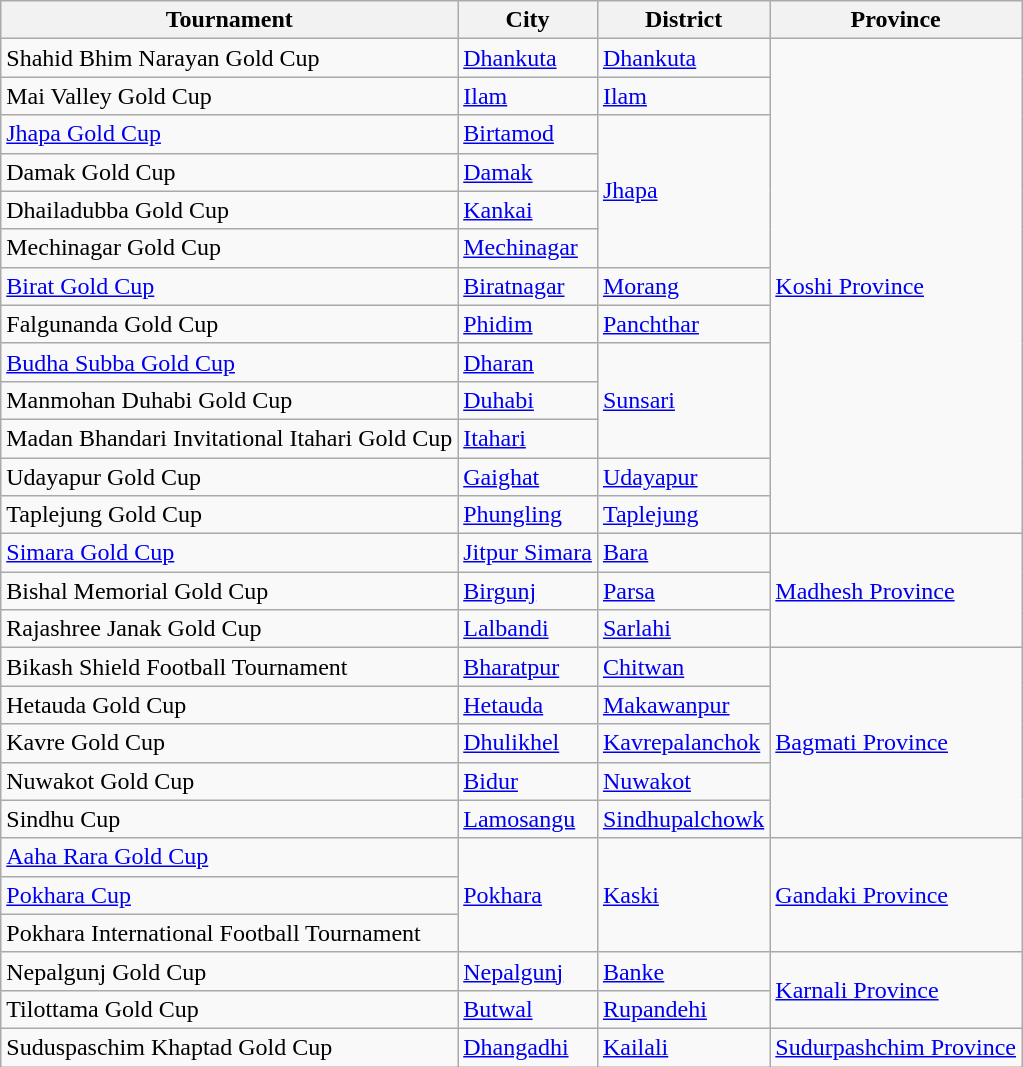<table class="wikitable">
<tr>
<th>Tournament</th>
<th>City</th>
<th>District</th>
<th>Province</th>
</tr>
<tr>
<td>Shahid Bhim Narayan Gold Cup</td>
<td><a href='#'>Dhankuta</a></td>
<td><a href='#'>Dhankuta</a></td>
<td rowspan="13"><a href='#'>Koshi Province</a></td>
</tr>
<tr>
<td>Mai Valley Gold Cup</td>
<td><a href='#'>Ilam</a></td>
<td><a href='#'>Ilam</a></td>
</tr>
<tr>
<td><a href='#'>Jhapa Gold Cup</a></td>
<td><a href='#'>Birtamod</a></td>
<td rowspan="4"><a href='#'>Jhapa</a></td>
</tr>
<tr>
<td>Damak Gold Cup</td>
<td><a href='#'>Damak</a></td>
</tr>
<tr>
<td>Dhailadubba Gold Cup</td>
<td><a href='#'>Kankai</a></td>
</tr>
<tr>
<td>Mechinagar Gold Cup</td>
<td><a href='#'>Mechinagar</a></td>
</tr>
<tr>
<td><a href='#'>Birat Gold Cup</a></td>
<td><a href='#'>Biratnagar</a></td>
<td><a href='#'>Morang</a></td>
</tr>
<tr>
<td>Falgunanda Gold Cup</td>
<td><a href='#'>Phidim</a></td>
<td><a href='#'>Panchthar</a></td>
</tr>
<tr>
<td><a href='#'>Budha Subba Gold Cup</a></td>
<td><a href='#'>Dharan</a></td>
<td rowspan="3"><a href='#'>Sunsari</a></td>
</tr>
<tr>
<td>Manmohan Duhabi Gold Cup</td>
<td><a href='#'>Duhabi</a></td>
</tr>
<tr>
<td>Madan Bhandari Invitational Itahari Gold Cup</td>
<td><a href='#'>Itahari</a></td>
</tr>
<tr>
<td>Udayapur Gold Cup</td>
<td><a href='#'>Gaighat</a></td>
<td><a href='#'>Udayapur</a></td>
</tr>
<tr>
<td>Taplejung Gold Cup</td>
<td><a href='#'>Phungling</a></td>
<td><a href='#'>Taplejung</a></td>
</tr>
<tr>
<td><a href='#'>Simara Gold Cup</a></td>
<td><a href='#'>Jitpur Simara</a></td>
<td><a href='#'>Bara</a></td>
<td rowspan="3"><a href='#'>Madhesh Province</a></td>
</tr>
<tr>
<td>Bishal Memorial Gold Cup</td>
<td><a href='#'>Birgunj</a></td>
<td><a href='#'>Parsa</a></td>
</tr>
<tr>
<td>Rajashree Janak Gold Cup</td>
<td><a href='#'>Lalbandi</a></td>
<td><a href='#'>Sarlahi</a></td>
</tr>
<tr>
<td>Bikash Shield Football Tournament</td>
<td><a href='#'>Bharatpur</a></td>
<td><a href='#'>Chitwan</a></td>
<td rowspan="5"><a href='#'>Bagmati Province</a></td>
</tr>
<tr>
<td>Hetauda Gold Cup</td>
<td><a href='#'>Hetauda</a></td>
<td><a href='#'>Makawanpur</a></td>
</tr>
<tr>
<td>Kavre Gold Cup</td>
<td><a href='#'>Dhulikhel</a></td>
<td><a href='#'>Kavrepalanchok</a></td>
</tr>
<tr>
<td>Nuwakot Gold Cup</td>
<td><a href='#'>Bidur</a></td>
<td><a href='#'>Nuwakot</a></td>
</tr>
<tr>
<td>Sindhu Cup</td>
<td><a href='#'>Lamosangu</a></td>
<td><a href='#'>Sindhupalchowk</a></td>
</tr>
<tr>
<td><a href='#'>Aaha Rara Gold Cup</a></td>
<td rowspan="3"><a href='#'>Pokhara</a></td>
<td rowspan="3"><a href='#'>Kaski</a></td>
<td rowspan="3"><a href='#'>Gandaki Province</a></td>
</tr>
<tr>
<td><a href='#'>Pokhara Cup</a></td>
</tr>
<tr>
<td>Pokhara International Football Tournament</td>
</tr>
<tr>
<td>Nepalgunj Gold Cup</td>
<td><a href='#'>Nepalgunj</a></td>
<td><a href='#'>Banke</a></td>
<td rowspan="2"><a href='#'>Karnali Province</a></td>
</tr>
<tr>
<td>Tilottama Gold Cup</td>
<td><a href='#'>Butwal</a></td>
<td><a href='#'>Rupandehi</a></td>
</tr>
<tr>
<td>Suduspaschim Khaptad Gold Cup</td>
<td><a href='#'>Dhangadhi</a></td>
<td><a href='#'>Kailali</a></td>
<td><a href='#'>Sudurpashchim Province</a></td>
</tr>
</table>
